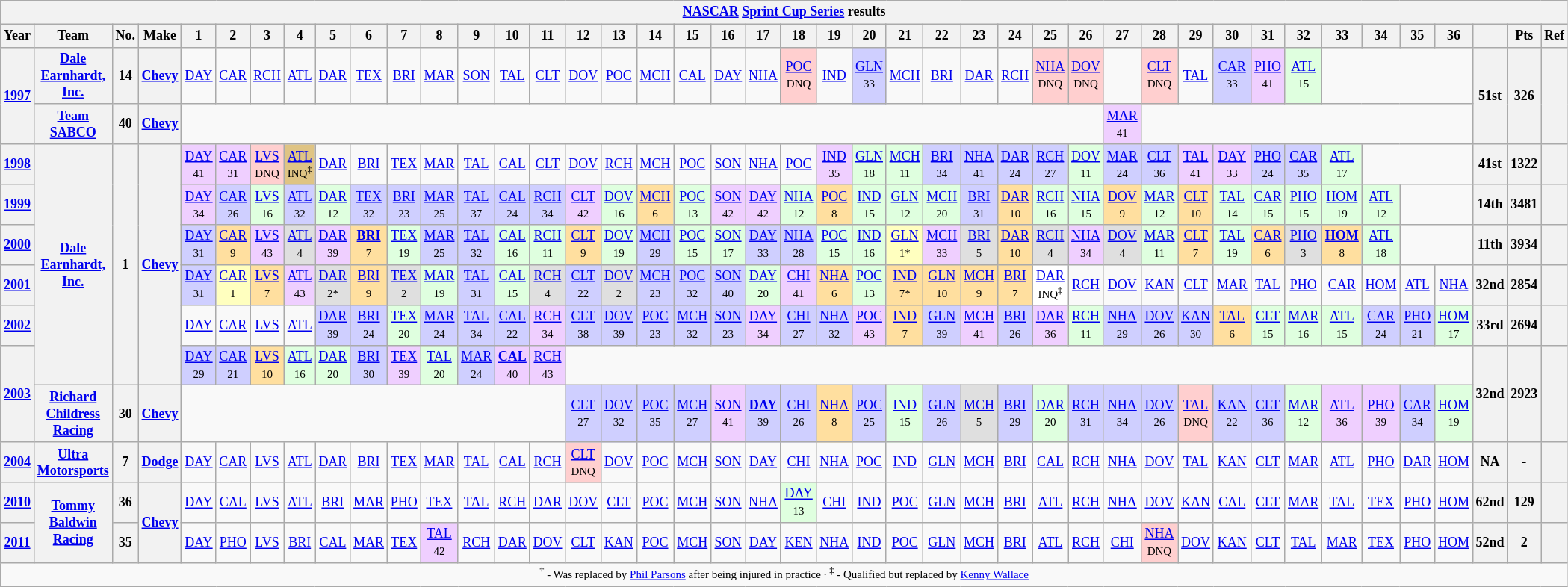<table class="wikitable" style="text-align:center; font-size:75%">
<tr>
<th colspan=45><a href='#'>NASCAR</a> <a href='#'>Sprint Cup Series</a> results</th>
</tr>
<tr>
<th>Year</th>
<th>Team</th>
<th>No.</th>
<th>Make</th>
<th>1</th>
<th>2</th>
<th>3</th>
<th>4</th>
<th>5</th>
<th>6</th>
<th>7</th>
<th>8</th>
<th>9</th>
<th>10</th>
<th>11</th>
<th>12</th>
<th>13</th>
<th>14</th>
<th>15</th>
<th>16</th>
<th>17</th>
<th>18</th>
<th>19</th>
<th>20</th>
<th>21</th>
<th>22</th>
<th>23</th>
<th>24</th>
<th>25</th>
<th>26</th>
<th>27</th>
<th>28</th>
<th>29</th>
<th>30</th>
<th>31</th>
<th>32</th>
<th>33</th>
<th>34</th>
<th>35</th>
<th>36</th>
<th></th>
<th>Pts</th>
<th>Ref</th>
</tr>
<tr>
<th rowspan=2><a href='#'>1997</a></th>
<th><a href='#'>Dale Earnhardt, Inc.</a></th>
<th>14</th>
<th><a href='#'>Chevy</a></th>
<td><a href='#'>DAY</a></td>
<td><a href='#'>CAR</a></td>
<td><a href='#'>RCH</a></td>
<td><a href='#'>ATL</a></td>
<td><a href='#'>DAR</a></td>
<td><a href='#'>TEX</a></td>
<td><a href='#'>BRI</a></td>
<td><a href='#'>MAR</a></td>
<td><a href='#'>SON</a></td>
<td><a href='#'>TAL</a></td>
<td><a href='#'>CLT</a></td>
<td><a href='#'>DOV</a></td>
<td><a href='#'>POC</a></td>
<td><a href='#'>MCH</a></td>
<td><a href='#'>CAL</a></td>
<td><a href='#'>DAY</a></td>
<td><a href='#'>NHA</a></td>
<td style="background:#FFCFCF;"><a href='#'>POC</a><br><small>DNQ</small></td>
<td><a href='#'>IND</a></td>
<td style="background:#CFCFFF;"><a href='#'>GLN</a><br><small>33</small></td>
<td><a href='#'>MCH</a></td>
<td><a href='#'>BRI</a></td>
<td><a href='#'>DAR</a></td>
<td><a href='#'>RCH</a></td>
<td style="background:#FFCFCF;"><a href='#'>NHA</a><br><small>DNQ</small></td>
<td style="background:#FFCFCF;"><a href='#'>DOV</a><br><small>DNQ</small></td>
<td></td>
<td style="background:#FFCFCF;"><a href='#'>CLT</a><br><small>DNQ</small></td>
<td><a href='#'>TAL</a></td>
<td style="background:#CFCFFF;"><a href='#'>CAR</a><br><small>33</small></td>
<td style="background:#EFCFFF;"><a href='#'>PHO</a><br><small>41</small></td>
<td style="background:#DFFFDF;"><a href='#'>ATL</a><br><small>15</small></td>
<td colspan=4></td>
<th rowspan=2>51st</th>
<th rowspan=2>326</th>
<th rowspan=2></th>
</tr>
<tr>
<th><a href='#'>Team SABCO</a></th>
<th>40</th>
<th><a href='#'>Chevy</a></th>
<td colspan=26></td>
<td style="background:#EFCFFF;"><a href='#'>MAR</a><br><small>41</small></td>
<td colspan=9></td>
</tr>
<tr>
<th><a href='#'>1998</a></th>
<th rowspan=6><a href='#'>Dale Earnhardt, Inc.</a></th>
<th rowspan=6>1</th>
<th rowspan=6><a href='#'>Chevy</a></th>
<td style="background:#EFCFFF;"><a href='#'>DAY</a><br><small>41</small></td>
<td style="background:#EFCFFF;"><a href='#'>CAR</a><br><small>31</small></td>
<td style="background:#FFCFCF;"><a href='#'>LVS</a><br><small>DNQ</small></td>
<td style="background:#DFC484;"><a href='#'>ATL</a><br><small>INQ<sup>‡</sup></small></td>
<td><a href='#'>DAR</a></td>
<td><a href='#'>BRI</a></td>
<td><a href='#'>TEX</a></td>
<td><a href='#'>MAR</a></td>
<td><a href='#'>TAL</a></td>
<td><a href='#'>CAL</a></td>
<td><a href='#'>CLT</a></td>
<td><a href='#'>DOV</a></td>
<td><a href='#'>RCH</a></td>
<td><a href='#'>MCH</a></td>
<td><a href='#'>POC</a></td>
<td><a href='#'>SON</a></td>
<td><a href='#'>NHA</a></td>
<td><a href='#'>POC</a></td>
<td style="background:#EFCFFF;"><a href='#'>IND</a><br><small>35</small></td>
<td style="background:#DFFFDF;"><a href='#'>GLN</a><br><small>18</small></td>
<td style="background:#DFFFDF;"><a href='#'>MCH</a><br><small>11</small></td>
<td style="background:#CFCFFF;"><a href='#'>BRI</a><br><small>34</small></td>
<td style="background:#CFCFFF;"><a href='#'>NHA</a><br><small>41</small></td>
<td style="background:#CFCFFF;"><a href='#'>DAR</a><br><small>24</small></td>
<td style="background:#CFCFFF;"><a href='#'>RCH</a><br><small>27</small></td>
<td style="background:#DFFFDF;"><a href='#'>DOV</a><br><small>11</small></td>
<td style="background:#CFCFFF;"><a href='#'>MAR</a><br><small>24</small></td>
<td style="background:#CFCFFF;"><a href='#'>CLT</a><br><small>36</small></td>
<td style="background:#EFCFFF;"><a href='#'>TAL</a><br><small>41</small></td>
<td style="background:#EFCFFF;"><a href='#'>DAY</a><br><small>33</small></td>
<td style="background:#CFCFFF;"><a href='#'>PHO</a><br><small>24</small></td>
<td style="background:#CFCFFF;"><a href='#'>CAR</a><br><small>35</small></td>
<td style="background:#DFFFDF;"><a href='#'>ATL</a><br><small>17</small></td>
<td colspan=3></td>
<th>41st</th>
<th>1322</th>
<th></th>
</tr>
<tr>
<th><a href='#'>1999</a></th>
<td style="background:#EFCFFF;"><a href='#'>DAY</a><br><small>34</small></td>
<td style="background:#CFCFFF;"><a href='#'>CAR</a><br><small>26</small></td>
<td style="background:#DFFFDF;"><a href='#'>LVS</a><br><small>16</small></td>
<td style="background:#CFCFFF;"><a href='#'>ATL</a><br><small>32</small></td>
<td style="background:#DFFFDF;"><a href='#'>DAR</a><br><small>12</small></td>
<td style="background:#CFCFFF;"><a href='#'>TEX</a><br><small>32</small></td>
<td style="background:#CFCFFF;"><a href='#'>BRI</a><br><small>23</small></td>
<td style="background:#CFCFFF;"><a href='#'>MAR</a><br><small>25</small></td>
<td style="background:#CFCFFF;"><a href='#'>TAL</a><br><small>37</small></td>
<td style="background:#CFCFFF;"><a href='#'>CAL</a><br><small>24</small></td>
<td style="background:#CFCFFF;"><a href='#'>RCH</a><br><small>34</small></td>
<td style="background:#EFCFFF;"><a href='#'>CLT</a><br><small>42</small></td>
<td style="background:#DFFFDF;"><a href='#'>DOV</a><br><small>16</small></td>
<td style="background:#FFDF9F;"><a href='#'>MCH</a><br><small>6</small></td>
<td style="background:#DFFFDF;"><a href='#'>POC</a><br><small>13</small></td>
<td style="background:#EFCFFF;"><a href='#'>SON</a><br><small>42</small></td>
<td style="background:#EFCFFF;"><a href='#'>DAY</a><br><small>42</small></td>
<td style="background:#DFFFDF;"><a href='#'>NHA</a><br><small>12</small></td>
<td style="background:#FFDF9F;"><a href='#'>POC</a><br><small>8</small></td>
<td style="background:#DFFFDF;"><a href='#'>IND</a><br><small>15</small></td>
<td style="background:#DFFFDF;"><a href='#'>GLN</a><br><small>12</small></td>
<td style="background:#DFFFDF;"><a href='#'>MCH</a><br><small>20</small></td>
<td style="background:#CFCFFF;"><a href='#'>BRI</a><br><small>31</small></td>
<td style="background:#FFDF9F;"><a href='#'>DAR</a><br><small>10</small></td>
<td style="background:#DFFFDF;"><a href='#'>RCH</a><br><small>16</small></td>
<td style="background:#DFFFDF;"><a href='#'>NHA</a><br><small>15</small></td>
<td style="background:#FFDF9F;"><a href='#'>DOV</a><br><small>9</small></td>
<td style="background:#DFFFDF;"><a href='#'>MAR</a><br><small>12</small></td>
<td style="background:#FFDF9F;"><a href='#'>CLT</a><br><small>10</small></td>
<td style="background:#DFFFDF;"><a href='#'>TAL</a><br><small>14</small></td>
<td style="background:#DFFFDF;"><a href='#'>CAR</a><br><small>15</small></td>
<td style="background:#DFFFDF;"><a href='#'>PHO</a><br><small>15</small></td>
<td style="background:#DFFFDF;"><a href='#'>HOM</a><br><small>19</small></td>
<td style="background:#DFFFDF;"><a href='#'>ATL</a><br><small>12</small></td>
<td colspan=2></td>
<th>14th</th>
<th>3481</th>
<th></th>
</tr>
<tr>
<th><a href='#'>2000</a></th>
<td style="background:#CFCFFF;"><a href='#'>DAY</a><br><small>31</small></td>
<td style="background:#FFDF9F;"><a href='#'>CAR</a><br><small>9</small></td>
<td style="background:#EFCFFF;"><a href='#'>LVS</a><br><small>43</small></td>
<td style="background:#DFDFDF;"><a href='#'>ATL</a><br><small>4</small></td>
<td style="background:#EFCFFF;"><a href='#'>DAR</a><br><small>39</small></td>
<td style="background:#FFDF9F;"><strong><a href='#'>BRI</a></strong><br><small>7</small></td>
<td style="background:#DFFFDF;"><a href='#'>TEX</a><br><small>19</small></td>
<td style="background:#CFCFFF;"><a href='#'>MAR</a><br><small>25</small></td>
<td style="background:#CFCFFF;"><a href='#'>TAL</a><br><small>32</small></td>
<td style="background:#DFFFDF;"><a href='#'>CAL</a><br><small>16</small></td>
<td style="background:#DFFFDF;"><a href='#'>RCH</a><br><small>11</small></td>
<td style="background:#FFDF9F;"><a href='#'>CLT</a><br><small>9</small></td>
<td style="background:#DFFFDF;"><a href='#'>DOV</a><br><small>19</small></td>
<td style="background:#CFCFFF;"><a href='#'>MCH</a><br><small>29</small></td>
<td style="background:#DFFFDF;"><a href='#'>POC</a><br><small>15</small></td>
<td style="background:#DFFFDF;"><a href='#'>SON</a><br><small>17</small></td>
<td style="background:#CFCFFF;"><a href='#'>DAY</a><br><small>33</small></td>
<td style="background:#CFCFFF;"><a href='#'>NHA</a><br><small>28</small></td>
<td style="background:#DFFFDF;"><a href='#'>POC</a><br><small>15</small></td>
<td style="background:#DFFFDF;"><a href='#'>IND</a><br><small>16</small></td>
<td style="background:#FFFFBF;"><a href='#'>GLN</a><br><small>1*</small></td>
<td style="background:#EFCFFF;"><a href='#'>MCH</a><br><small>33</small></td>
<td style="background:#DFDFDF;"><a href='#'>BRI</a><br><small>5</small></td>
<td style="background:#FFDF9F;"><a href='#'>DAR</a><br><small>10</small></td>
<td style="background:#DFDFDF;"><a href='#'>RCH</a><br><small>4</small></td>
<td style="background:#EFCFFF;"><a href='#'>NHA</a><br><small>34</small></td>
<td style="background:#DFDFDF;"><a href='#'>DOV</a><br><small>4</small></td>
<td style="background:#DFFFDF;"><a href='#'>MAR</a><br><small>11</small></td>
<td style="background:#FFDF9F;"><a href='#'>CLT</a><br><small>7</small></td>
<td style="background:#DFFFDF;"><a href='#'>TAL</a><br><small>19</small></td>
<td style="background:#FFDF9F;"><a href='#'>CAR</a><br><small>6</small></td>
<td style="background:#DFDFDF;"><a href='#'>PHO</a><br><small>3</small></td>
<td style="background:#FFDF9F;"><strong><a href='#'>HOM</a></strong><br><small>8</small></td>
<td style="background:#DFFFDF;"><a href='#'>ATL</a><br><small>18</small></td>
<td colspan=2></td>
<th>11th</th>
<th>3934</th>
<th></th>
</tr>
<tr>
<th><a href='#'>2001</a></th>
<td style="background:#CFCFFF;"><a href='#'>DAY</a><br><small>31</small></td>
<td style="background:#FFFFBF;"><a href='#'>CAR</a><br><small>1</small></td>
<td style="background:#FFDF9F;"><a href='#'>LVS</a><br><small>7</small></td>
<td style="background:#EFCFFF;"><a href='#'>ATL</a><br><small>43</small></td>
<td style="background:#DFDFDF;"><a href='#'>DAR</a><br><small>2*</small></td>
<td style="background:#FFDF9F;"><a href='#'>BRI</a><br><small>9</small></td>
<td style="background:#DFDFDF;"><a href='#'>TEX</a><br><small>2</small></td>
<td style="background:#DFFFDF;"><a href='#'>MAR</a><br><small>19</small></td>
<td style="background:#CFCFFF;"><a href='#'>TAL</a><br><small>31</small></td>
<td style="background:#DFFFDF;"><a href='#'>CAL</a><br><small>15</small></td>
<td style="background:#DFDFDF;"><a href='#'>RCH</a><br><small>4</small></td>
<td style="background:#CFCFFF;"><a href='#'>CLT</a><br><small>22</small></td>
<td style="background:#DFDFDF;"><a href='#'>DOV</a><br><small>2</small></td>
<td style="background:#CFCFFF;"><a href='#'>MCH</a><br><small>23</small></td>
<td style="background:#CFCFFF;"><a href='#'>POC</a><br><small>32</small></td>
<td style="background:#CFCFFF;"><a href='#'>SON</a><br><small>40</small></td>
<td style="background:#DFFFDF;"><a href='#'>DAY</a><br><small>20</small></td>
<td style="background:#EFCFFF;"><a href='#'>CHI</a><br><small>41</small></td>
<td style="background:#FFDF9F;"><a href='#'>NHA</a><br><small>6</small></td>
<td style="background:#DFFFDF;"><a href='#'>POC</a><br><small>13</small></td>
<td style="background:#FFDF9F;"><a href='#'>IND</a><br><small>7*</small></td>
<td style="background:#FFDF9F;"><a href='#'>GLN</a><br><small>10</small></td>
<td style="background:#FFDF9F;"><a href='#'>MCH</a><br><small>9</small></td>
<td style="background:#FFDF9F;"><a href='#'>BRI</a><br><small>7</small></td>
<td style="background:#FFFFFF;"><a href='#'>DAR</a><br><small>INQ<sup>‡</sup></small></td>
<td><a href='#'>RCH</a></td>
<td><a href='#'>DOV</a></td>
<td><a href='#'>KAN</a></td>
<td><a href='#'>CLT</a></td>
<td><a href='#'>MAR</a></td>
<td><a href='#'>TAL</a></td>
<td><a href='#'>PHO</a></td>
<td><a href='#'>CAR</a></td>
<td><a href='#'>HOM</a></td>
<td><a href='#'>ATL</a></td>
<td><a href='#'>NHA</a></td>
<th>32nd</th>
<th>2854</th>
<th></th>
</tr>
<tr>
<th><a href='#'>2002</a></th>
<td><a href='#'>DAY</a></td>
<td><a href='#'>CAR</a></td>
<td><a href='#'>LVS</a></td>
<td><a href='#'>ATL</a></td>
<td style="background:#CFCFFF;"><a href='#'>DAR</a><br><small>39</small></td>
<td style="background:#CFCFFF;"><a href='#'>BRI</a><br><small>24</small></td>
<td style="background:#DFFFDF;"><a href='#'>TEX</a><br><small>20</small></td>
<td style="background:#CFCFFF;"><a href='#'>MAR</a><br><small>24</small></td>
<td style="background:#CFCFFF;"><a href='#'>TAL</a><br><small>34</small></td>
<td style="background:#CFCFFF;"><a href='#'>CAL</a><br><small>22</small></td>
<td style="background:#EFCFFF;"><a href='#'>RCH</a><br><small>34</small></td>
<td style="background:#CFCFFF;"><a href='#'>CLT</a><br><small>38</small></td>
<td style="background:#CFCFFF;"><a href='#'>DOV</a><br><small>39</small></td>
<td style="background:#CFCFFF;"><a href='#'>POC</a><br><small>23</small></td>
<td style="background:#CFCFFF;"><a href='#'>MCH</a><br><small>32</small></td>
<td style="background:#CFCFFF;"><a href='#'>SON</a><br><small>23</small></td>
<td style="background:#EFCFFF;"><a href='#'>DAY</a><br><small>34</small></td>
<td style="background:#CFCFFF;"><a href='#'>CHI</a><br><small>27</small></td>
<td style="background:#CFCFFF;"><a href='#'>NHA</a><br><small>32</small></td>
<td style="background:#EFCFFF;"><a href='#'>POC</a><br><small>43</small></td>
<td style="background:#FFDF9F;"><a href='#'>IND</a><br><small>7</small></td>
<td style="background:#CFCFFF;"><a href='#'>GLN</a><br><small>39</small></td>
<td style="background:#EFCFFF;"><a href='#'>MCH</a><br><small>41</small></td>
<td style="background:#CFCFFF;"><a href='#'>BRI</a><br><small>26</small></td>
<td style="background:#EFCFFF;"><a href='#'>DAR</a><br><small>36</small></td>
<td style="background:#DFFFDF;"><a href='#'>RCH</a><br><small>11</small></td>
<td style="background:#CFCFFF;"><a href='#'>NHA</a><br><small>29</small></td>
<td style="background:#CFCFFF;"><a href='#'>DOV</a><br><small>26</small></td>
<td style="background:#CFCFFF;"><a href='#'>KAN</a><br><small>30</small></td>
<td style="background:#FFDF9F;"><a href='#'>TAL</a><br><small>6</small></td>
<td style="background:#DFFFDF;"><a href='#'>CLT</a><br><small>15</small></td>
<td style="background:#DFFFDF;"><a href='#'>MAR</a><br><small>16</small></td>
<td style="background:#DFFFDF;"><a href='#'>ATL</a><br><small>15</small></td>
<td style="background:#CFCFFF;"><a href='#'>CAR</a><br><small>24</small></td>
<td style="background:#CFCFFF;"><a href='#'>PHO</a><br><small>21</small></td>
<td style="background:#DFFFDF;"><a href='#'>HOM</a><br><small>17</small></td>
<th>33rd</th>
<th>2694</th>
<th></th>
</tr>
<tr>
<th rowspan=2><a href='#'>2003</a></th>
<td style="background:#CFCFFF;"><a href='#'>DAY</a><br><small>29</small></td>
<td style="background:#CFCFFF;"><a href='#'>CAR</a><br><small>21</small></td>
<td style="background:#FFDF9F;"><a href='#'>LVS</a><br><small>10</small></td>
<td style="background:#DFFFDF;"><a href='#'>ATL</a><br><small>16</small></td>
<td style="background:#DFFFDF;"><a href='#'>DAR</a><br><small>20</small></td>
<td style="background:#CFCFFF;"><a href='#'>BRI</a><br><small>30</small></td>
<td style="background:#EFCFFF;"><a href='#'>TEX</a><br><small>39</small></td>
<td style="background:#DFFFDF;"><a href='#'>TAL</a><br><small>20</small></td>
<td style="background:#CFCFFF;"><a href='#'>MAR</a><br><small>24</small></td>
<td style="background:#EFCFFF;"><strong><a href='#'>CAL</a></strong><br><small>40</small></td>
<td style="background:#EFCFFF;"><a href='#'>RCH</a><br><small>43</small></td>
<td colspan=25></td>
<th rowspan=2>32nd</th>
<th rowspan=2>2923</th>
<th rowspan=2></th>
</tr>
<tr>
<th><a href='#'>Richard Childress Racing</a></th>
<th>30</th>
<th><a href='#'>Chevy</a></th>
<td colspan=11></td>
<td style="background:#CFCFFF;"><a href='#'>CLT</a><br><small>27</small></td>
<td style="background:#CFCFFF;"><a href='#'>DOV</a><br><small>32</small></td>
<td style="background:#CFCFFF;"><a href='#'>POC</a><br><small>35</small></td>
<td style="background:#CFCFFF;"><a href='#'>MCH</a><br><small>27</small></td>
<td style="background:#EFCFFF;"><a href='#'>SON</a><br><small>41</small></td>
<td style="background:#CFCFFF;"><strong><a href='#'>DAY</a></strong><br><small>39</small></td>
<td style="background:#CFCFFF;"><a href='#'>CHI</a><br><small>26</small></td>
<td style="background:#FFDF9F;"><a href='#'>NHA</a><br><small>8</small></td>
<td style="background:#CFCFFF;"><a href='#'>POC</a><br><small>25</small></td>
<td style="background:#DFFFDF;"><a href='#'>IND</a><br><small>15</small></td>
<td style="background:#CFCFFF;"><a href='#'>GLN</a><br><small>26</small></td>
<td style="background:#DFDFDF;"><a href='#'>MCH</a><br><small>5</small></td>
<td style="background:#CFCFFF;"><a href='#'>BRI</a><br><small>29</small></td>
<td style="background:#DFFFDF;"><a href='#'>DAR</a><br><small>20</small></td>
<td style="background:#CFCFFF;"><a href='#'>RCH</a><br><small>31</small></td>
<td style="background:#CFCFFF;"><a href='#'>NHA</a><br><small>34</small></td>
<td style="background:#CFCFFF;"><a href='#'>DOV</a><br><small>26</small></td>
<td style="background:#FFCFCF;"><a href='#'>TAL</a><br><small>DNQ</small></td>
<td style="background:#CFCFFF;"><a href='#'>KAN</a><br><small>22</small></td>
<td style="background:#CFCFFF;"><a href='#'>CLT</a><br><small>36</small></td>
<td style="background:#DFFFDF;"><a href='#'>MAR</a><br><small>12</small></td>
<td style="background:#EFCFFF;"><a href='#'>ATL</a><br><small>36</small></td>
<td style="background:#EFCFFF;"><a href='#'>PHO</a><br><small>39</small></td>
<td style="background:#CFCFFF;"><a href='#'>CAR</a><br><small>34</small></td>
<td style="background:#DFFFDF;"><a href='#'>HOM</a><br><small>19</small></td>
</tr>
<tr>
<th><a href='#'>2004</a></th>
<th><a href='#'>Ultra Motorsports</a></th>
<th>7</th>
<th><a href='#'>Dodge</a></th>
<td><a href='#'>DAY</a></td>
<td><a href='#'>CAR</a></td>
<td><a href='#'>LVS</a></td>
<td><a href='#'>ATL</a></td>
<td><a href='#'>DAR</a></td>
<td><a href='#'>BRI</a></td>
<td><a href='#'>TEX</a></td>
<td><a href='#'>MAR</a></td>
<td><a href='#'>TAL</a></td>
<td><a href='#'>CAL</a></td>
<td><a href='#'>RCH</a></td>
<td style="background:#FFCFCF;"><a href='#'>CLT</a><br><small>DNQ</small></td>
<td><a href='#'>DOV</a></td>
<td><a href='#'>POC</a></td>
<td><a href='#'>MCH</a></td>
<td><a href='#'>SON</a></td>
<td><a href='#'>DAY</a></td>
<td><a href='#'>CHI</a></td>
<td><a href='#'>NHA</a></td>
<td><a href='#'>POC</a></td>
<td><a href='#'>IND</a></td>
<td><a href='#'>GLN</a></td>
<td><a href='#'>MCH</a></td>
<td><a href='#'>BRI</a></td>
<td><a href='#'>CAL</a></td>
<td><a href='#'>RCH</a></td>
<td><a href='#'>NHA</a></td>
<td><a href='#'>DOV</a></td>
<td><a href='#'>TAL</a></td>
<td><a href='#'>KAN</a></td>
<td><a href='#'>CLT</a></td>
<td><a href='#'>MAR</a></td>
<td><a href='#'>ATL</a></td>
<td><a href='#'>PHO</a></td>
<td><a href='#'>DAR</a></td>
<td><a href='#'>HOM</a></td>
<th>NA</th>
<th>-</th>
<th></th>
</tr>
<tr>
<th><a href='#'>2010</a></th>
<th rowspan=2><a href='#'>Tommy Baldwin Racing</a></th>
<th>36</th>
<th rowspan=2><a href='#'>Chevy</a></th>
<td><a href='#'>DAY</a></td>
<td><a href='#'>CAL</a></td>
<td><a href='#'>LVS</a></td>
<td><a href='#'>ATL</a></td>
<td><a href='#'>BRI</a></td>
<td><a href='#'>MAR</a></td>
<td><a href='#'>PHO</a></td>
<td><a href='#'>TEX</a></td>
<td><a href='#'>TAL</a></td>
<td><a href='#'>RCH</a></td>
<td><a href='#'>DAR</a></td>
<td><a href='#'>DOV</a></td>
<td><a href='#'>CLT</a></td>
<td><a href='#'>POC</a></td>
<td><a href='#'>MCH</a></td>
<td><a href='#'>SON</a></td>
<td><a href='#'>NHA</a></td>
<td style="background:#DFFFDF;"><a href='#'>DAY</a><br><small>13</small></td>
<td><a href='#'>CHI</a></td>
<td><a href='#'>IND</a></td>
<td><a href='#'>POC</a></td>
<td><a href='#'>GLN</a></td>
<td><a href='#'>MCH</a></td>
<td><a href='#'>BRI</a></td>
<td><a href='#'>ATL</a></td>
<td><a href='#'>RCH</a></td>
<td><a href='#'>NHA</a></td>
<td><a href='#'>DOV</a></td>
<td><a href='#'>KAN</a></td>
<td><a href='#'>CAL</a></td>
<td><a href='#'>CLT</a></td>
<td><a href='#'>MAR</a></td>
<td><a href='#'>TAL</a></td>
<td><a href='#'>TEX</a></td>
<td><a href='#'>PHO</a></td>
<td><a href='#'>HOM</a></td>
<th>62nd</th>
<th>129</th>
<th></th>
</tr>
<tr>
<th><a href='#'>2011</a></th>
<th>35</th>
<td><a href='#'>DAY</a></td>
<td><a href='#'>PHO</a></td>
<td><a href='#'>LVS</a></td>
<td><a href='#'>BRI</a></td>
<td><a href='#'>CAL</a></td>
<td><a href='#'>MAR</a></td>
<td><a href='#'>TEX</a></td>
<td style="background:#EFCFFF;"><a href='#'>TAL</a><br><small>42</small></td>
<td><a href='#'>RCH</a></td>
<td><a href='#'>DAR</a></td>
<td><a href='#'>DOV</a></td>
<td><a href='#'>CLT</a></td>
<td><a href='#'>KAN</a></td>
<td><a href='#'>POC</a></td>
<td><a href='#'>MCH</a></td>
<td><a href='#'>SON</a></td>
<td><a href='#'>DAY</a></td>
<td><a href='#'>KEN</a></td>
<td><a href='#'>NHA</a></td>
<td><a href='#'>IND</a></td>
<td><a href='#'>POC</a></td>
<td><a href='#'>GLN</a></td>
<td><a href='#'>MCH</a></td>
<td><a href='#'>BRI</a></td>
<td><a href='#'>ATL</a></td>
<td><a href='#'>RCH</a></td>
<td><a href='#'>CHI</a></td>
<td style="background:#FFCFCF;"><a href='#'>NHA</a><br><small>DNQ</small></td>
<td><a href='#'>DOV</a></td>
<td><a href='#'>KAN</a></td>
<td><a href='#'>CLT</a></td>
<td><a href='#'>TAL</a></td>
<td><a href='#'>MAR</a></td>
<td><a href='#'>TEX</a></td>
<td><a href='#'>PHO</a></td>
<td><a href='#'>HOM</a></td>
<th>52nd</th>
<th>2</th>
<th></th>
</tr>
<tr>
<td colspan=43><small><sup>†</sup> - Was replaced by <a href='#'>Phil Parsons</a> after being injured in practice · <sup>‡</sup> - Qualified but replaced by <a href='#'>Kenny Wallace</a></small></td>
</tr>
</table>
